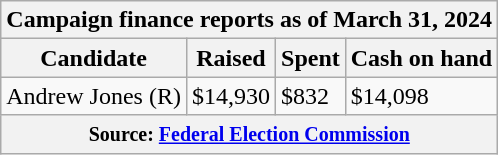<table class="wikitable sortable">
<tr>
<th colspan=4>Campaign finance reports as of March 31, 2024</th>
</tr>
<tr style="text-align:center;">
<th>Candidate</th>
<th>Raised</th>
<th>Spent</th>
<th>Cash on hand</th>
</tr>
<tr>
<td>Andrew Jones (R)</td>
<td>$14,930</td>
<td>$832</td>
<td>$14,098</td>
</tr>
<tr>
<th colspan="4"><small>Source: <a href='#'>Federal Election Commission</a></small></th>
</tr>
</table>
